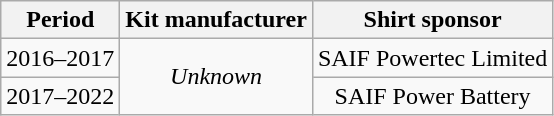<table class="wikitable" style="text-align:center;margin-left:1em;float:center">
<tr>
<th>Period</th>
<th>Kit manufacturer</th>
<th>Shirt sponsor</th>
</tr>
<tr>
<td>2016–2017</td>
<td rowspan=2><em>Unknown</em></td>
<td>SAIF Powertec Limited</td>
</tr>
<tr>
<td>2017–2022</td>
<td>SAIF Power Battery</td>
</tr>
</table>
